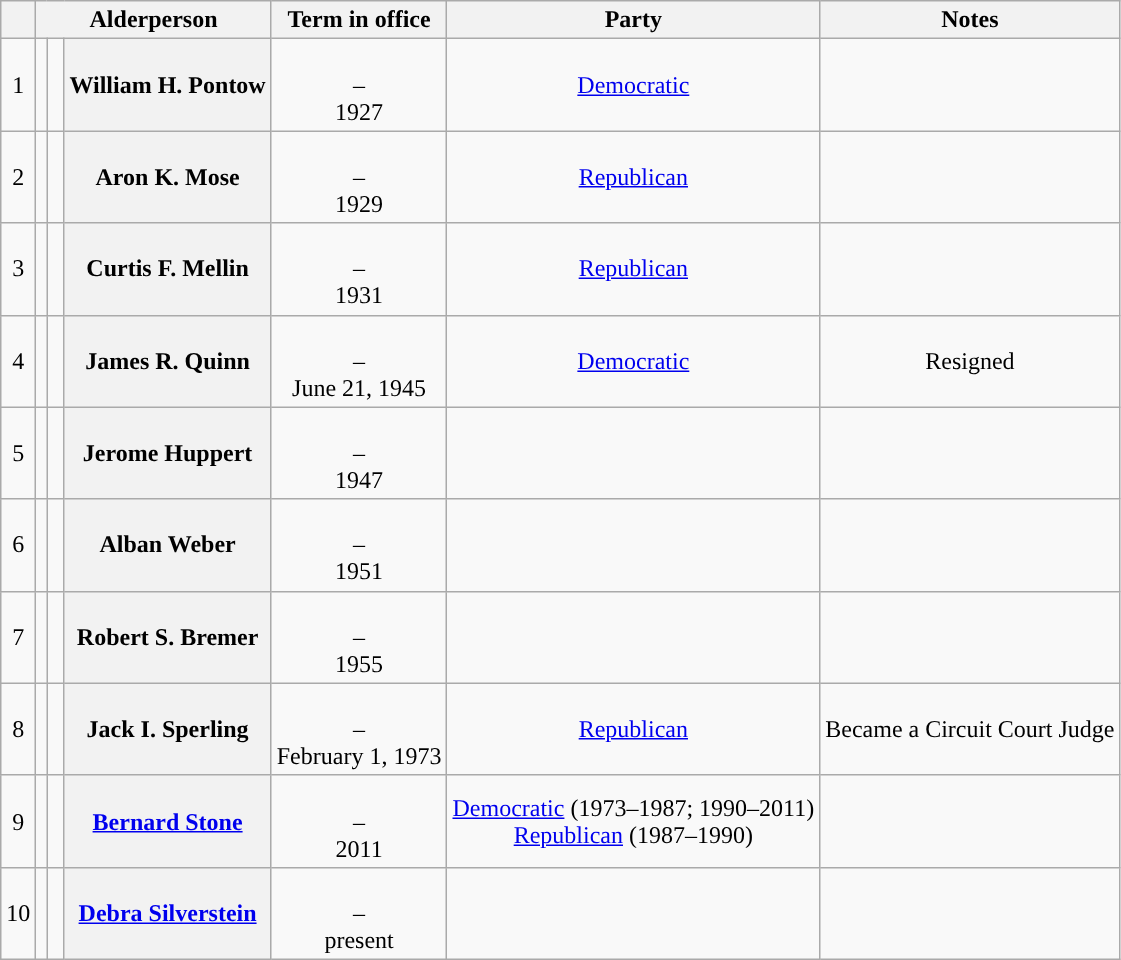<table class="wikitable sortable" style="text-align:center;">
<tr>
<th scope="col"></th>
<th scope="col" colspan="3">Alderperson</th>
<th scope="col">Term in office</th>
<th scope="col">Party</th>
<th scope="col">Notes</th>
</tr>
<tr style="height:2em;">
<td>1</td>
<td></td>
<td> </td>
<th scope="row">William H. Pontow</th>
<td><br>–<br>1927</td>
<td><a href='#'>Democratic</a></td>
<td></td>
</tr>
<tr style="height:2em;">
<td>2</td>
<td></td>
<td> </td>
<th scope="row">Aron K. Mose</th>
<td><br>–<br>1929</td>
<td><a href='#'>Republican</a></td>
<td></td>
</tr>
<tr style="height:2em;">
<td>3</td>
<td></td>
<td> </td>
<th scope="row">Curtis F. Mellin</th>
<td><br>–<br>1931</td>
<td><a href='#'>Republican</a></td>
<td></td>
</tr>
<tr style="height:2em;">
<td>4</td>
<td></td>
<td> </td>
<th scope="row">James R. Quinn</th>
<td><br>–<br>June 21, 1945</td>
<td><a href='#'>Democratic</a></td>
<td>Resigned</td>
</tr>
<tr style="height:2em;">
<td>5</td>
<td></td>
<td></td>
<th scope="row">Jerome Huppert</th>
<td><br>–<br>1947</td>
<td></td>
<td></td>
</tr>
<tr style="height:2em;">
<td>6</td>
<td></td>
<td></td>
<th scope="row">Alban Weber</th>
<td><br>–<br>1951</td>
<td></td>
<td></td>
</tr>
<tr style="height:2em;">
<td>7</td>
<td></td>
<td></td>
<th scope="row">Robert S. Bremer</th>
<td><br>–<br>1955</td>
<td></td>
<td></td>
</tr>
<tr style="height:2em;">
<td>8</td>
<td></td>
<td> </td>
<th scope="row">Jack I. Sperling</th>
<td><br>–<br>February 1, 1973</td>
<td><a href='#'>Republican</a></td>
<td>Became a Circuit Court Judge</td>
</tr>
<tr style="height:2em;">
<td>9</td>
<td></td>
<td> </td>
<th scope="row"><a href='#'>Bernard Stone</a></th>
<td><br>–<br>2011</td>
<td><a href='#'>Democratic</a> (1973–1987; 1990–2011)<br><a href='#'>Republican</a> (1987–1990)</td>
<td></td>
</tr>
<tr style="height:2em;">
<td>10</td>
<td></td>
<td></td>
<th scope="row"><a href='#'>Debra Silverstein</a></th>
<td><br>–<br>present</td>
<td></td>
<td></td>
</tr>
</table>
